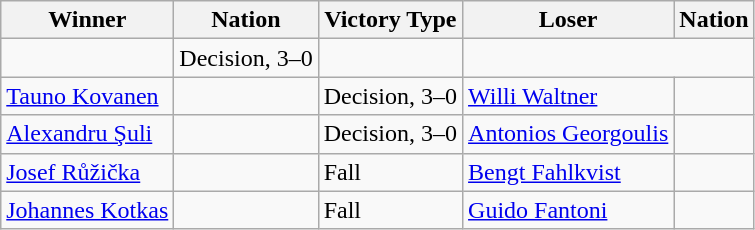<table class="wikitable sortable" style="text-align:left;">
<tr>
<th>Winner</th>
<th>Nation</th>
<th>Victory Type</th>
<th>Loser</th>
<th>Nation</th>
</tr>
<tr>
<td></td>
<td>Decision, 3–0</td>
<td></td>
</tr>
<tr>
<td><a href='#'>Tauno Kovanen</a></td>
<td></td>
<td>Decision, 3–0</td>
<td><a href='#'>Willi Waltner</a></td>
<td></td>
</tr>
<tr>
<td><a href='#'>Alexandru Şuli</a></td>
<td></td>
<td>Decision, 3–0</td>
<td><a href='#'>Antonios Georgoulis</a></td>
<td></td>
</tr>
<tr>
<td><a href='#'>Josef Růžička</a></td>
<td></td>
<td>Fall</td>
<td><a href='#'>Bengt Fahlkvist</a></td>
<td></td>
</tr>
<tr>
<td><a href='#'>Johannes Kotkas</a></td>
<td></td>
<td>Fall</td>
<td><a href='#'>Guido Fantoni</a></td>
<td></td>
</tr>
</table>
